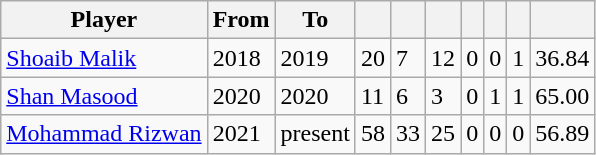<table class="wikitable">
<tr>
<th>Player</th>
<th>From</th>
<th>To</th>
<th></th>
<th></th>
<th></th>
<th></th>
<th></th>
<th></th>
<th></th>
</tr>
<tr>
<td><a href='#'>Shoaib Malik</a></td>
<td>2018</td>
<td>2019</td>
<td>20</td>
<td>7</td>
<td>12</td>
<td>0</td>
<td>0</td>
<td>1</td>
<td>36.84</td>
</tr>
<tr>
<td><a href='#'>Shan Masood</a></td>
<td>2020</td>
<td>2020</td>
<td>11</td>
<td>6</td>
<td>3</td>
<td>0</td>
<td>1</td>
<td>1</td>
<td>65.00</td>
</tr>
<tr>
<td><a href='#'>Mohammad Rizwan</a></td>
<td>2021</td>
<td>present</td>
<td>58</td>
<td>33</td>
<td>25</td>
<td>0</td>
<td>0</td>
<td>0</td>
<td>56.89</td>
</tr>
</table>
